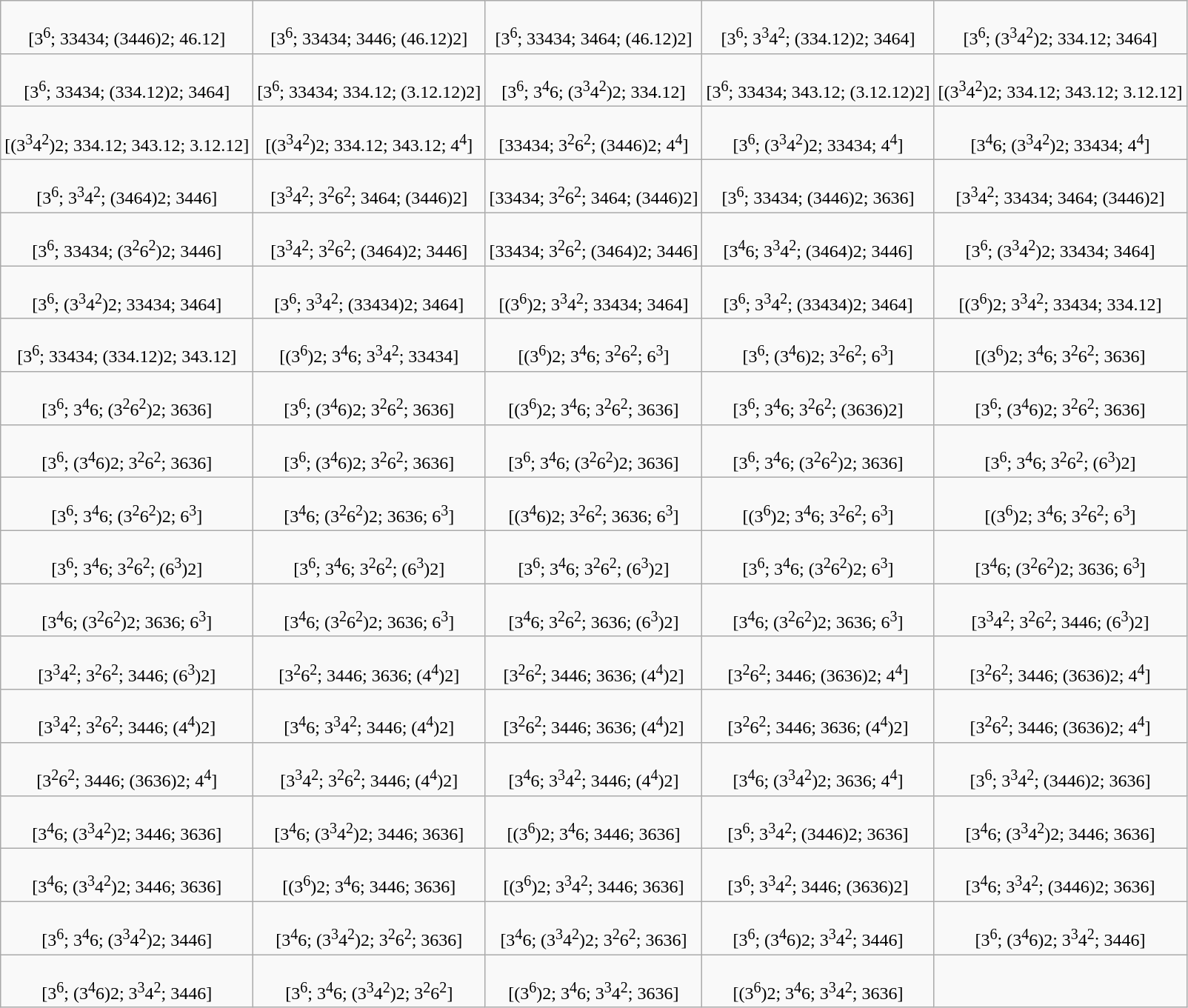<table class=wikitable>
<tr align=center>
<td><br>[3<sup>6</sup>; 33434; (3446)2; 46.12]</td>
<td><br>[3<sup>6</sup>; 33434; 3446; (46.12)2]</td>
<td><br>[3<sup>6</sup>; 33434; 3464; (46.12)2]</td>
<td><br>[3<sup>6</sup>; 3<sup>3</sup>4<sup>2</sup>; (334.12)2; 3464]</td>
<td><br>[3<sup>6</sup>; (3<sup>3</sup>4<sup>2</sup>)2; 334.12; 3464]</td>
</tr>
<tr align=center>
<td><br>[3<sup>6</sup>; 33434; (334.12)2; 3464]</td>
<td><br>[3<sup>6</sup>; 33434; 334.12; (3.12.12)2]</td>
<td><br>[3<sup>6</sup>; 3<sup>4</sup>6; (3<sup>3</sup>4<sup>2</sup>)2; 334.12]</td>
<td><br>[3<sup>6</sup>; 33434; 343.12; (3.12.12)2]</td>
<td><br>[(3<sup>3</sup>4<sup>2</sup>)2; 334.12; 343.12; 3.12.12]</td>
</tr>
<tr align=center>
<td><br>[(3<sup>3</sup>4<sup>2</sup>)2; 334.12; 343.12; 3.12.12]</td>
<td><br>[(3<sup>3</sup>4<sup>2</sup>)2; 334.12; 343.12; 4<sup>4</sup>]</td>
<td><br>[33434; 3<sup>2</sup>6<sup>2</sup>; (3446)2; 4<sup>4</sup>]</td>
<td><br>[3<sup>6</sup>; (3<sup>3</sup>4<sup>2</sup>)2; 33434; 4<sup>4</sup>]</td>
<td><br>[3<sup>4</sup>6; (3<sup>3</sup>4<sup>2</sup>)2; 33434; 4<sup>4</sup>]</td>
</tr>
<tr align=center>
<td><br>[3<sup>6</sup>; 3<sup>3</sup>4<sup>2</sup>; (3464)2; 3446]</td>
<td><br>[3<sup>3</sup>4<sup>2</sup>; 3<sup>2</sup>6<sup>2</sup>; 3464; (3446)2]</td>
<td><br>[33434; 3<sup>2</sup>6<sup>2</sup>; 3464; (3446)2]</td>
<td><br>[3<sup>6</sup>; 33434; (3446)2; 3636]</td>
<td><br>[3<sup>3</sup>4<sup>2</sup>; 33434; 3464; (3446)2]</td>
</tr>
<tr align=center>
<td><br>[3<sup>6</sup>; 33434; (3<sup>2</sup>6<sup>2</sup>)2; 3446]</td>
<td><br>[3<sup>3</sup>4<sup>2</sup>; 3<sup>2</sup>6<sup>2</sup>; (3464)2; 3446]</td>
<td><br>[33434; 3<sup>2</sup>6<sup>2</sup>; (3464)2; 3446]</td>
<td><br>[3<sup>4</sup>6; 3<sup>3</sup>4<sup>2</sup>; (3464)2; 3446]</td>
<td><br>[3<sup>6</sup>; (3<sup>3</sup>4<sup>2</sup>)2; 33434; 3464]</td>
</tr>
<tr align=center>
<td><br>[3<sup>6</sup>; (3<sup>3</sup>4<sup>2</sup>)2; 33434; 3464]</td>
<td><br>[3<sup>6</sup>; 3<sup>3</sup>4<sup>2</sup>; (33434)2; 3464]</td>
<td><br>[(3<sup>6</sup>)2; 3<sup>3</sup>4<sup>2</sup>; 33434; 3464]</td>
<td><br>[3<sup>6</sup>; 3<sup>3</sup>4<sup>2</sup>; (33434)2; 3464]</td>
<td><br>[(3<sup>6</sup>)2; 3<sup>3</sup>4<sup>2</sup>; 33434; 334.12]</td>
</tr>
<tr align=center>
<td><br>[3<sup>6</sup>; 33434; (334.12)2; 343.12]</td>
<td><br>[(3<sup>6</sup>)2; 3<sup>4</sup>6; 3<sup>3</sup>4<sup>2</sup>; 33434]</td>
<td><br>[(3<sup>6</sup>)2; 3<sup>4</sup>6; 3<sup>2</sup>6<sup>2</sup>; 6<sup>3</sup>]</td>
<td><br>[3<sup>6</sup>; (3<sup>4</sup>6)2; 3<sup>2</sup>6<sup>2</sup>; 6<sup>3</sup>]</td>
<td><br>[(3<sup>6</sup>)2; 3<sup>4</sup>6; 3<sup>2</sup>6<sup>2</sup>; 3636]</td>
</tr>
<tr align=center>
<td><br>[3<sup>6</sup>; 3<sup>4</sup>6; (3<sup>2</sup>6<sup>2</sup>)2; 3636]</td>
<td><br>[3<sup>6</sup>; (3<sup>4</sup>6)2; 3<sup>2</sup>6<sup>2</sup>; 3636]</td>
<td><br>[(3<sup>6</sup>)2; 3<sup>4</sup>6; 3<sup>2</sup>6<sup>2</sup>; 3636]</td>
<td><br>[3<sup>6</sup>; 3<sup>4</sup>6; 3<sup>2</sup>6<sup>2</sup>; (3636)2]</td>
<td><br>[3<sup>6</sup>; (3<sup>4</sup>6)2; 3<sup>2</sup>6<sup>2</sup>; 3636]</td>
</tr>
<tr align=center>
<td><br>[3<sup>6</sup>; (3<sup>4</sup>6)2; 3<sup>2</sup>6<sup>2</sup>; 3636]</td>
<td><br>[3<sup>6</sup>; (3<sup>4</sup>6)2; 3<sup>2</sup>6<sup>2</sup>; 3636]</td>
<td><br>[3<sup>6</sup>; 3<sup>4</sup>6; (3<sup>2</sup>6<sup>2</sup>)2; 3636]</td>
<td><br>[3<sup>6</sup>; 3<sup>4</sup>6; (3<sup>2</sup>6<sup>2</sup>)2; 3636]</td>
<td><br>[3<sup>6</sup>; 3<sup>4</sup>6; 3<sup>2</sup>6<sup>2</sup>; (6<sup>3</sup>)2]</td>
</tr>
<tr align=center>
<td><br>[3<sup>6</sup>; 3<sup>4</sup>6; (3<sup>2</sup>6<sup>2</sup>)2; 6<sup>3</sup>]</td>
<td><br>[3<sup>4</sup>6; (3<sup>2</sup>6<sup>2</sup>)2; 3636; 6<sup>3</sup>]</td>
<td><br>[(3<sup>4</sup>6)2; 3<sup>2</sup>6<sup>2</sup>; 3636; 6<sup>3</sup>]</td>
<td><br>[(3<sup>6</sup>)2; 3<sup>4</sup>6; 3<sup>2</sup>6<sup>2</sup>; 6<sup>3</sup>]</td>
<td><br>[(3<sup>6</sup>)2; 3<sup>4</sup>6; 3<sup>2</sup>6<sup>2</sup>; 6<sup>3</sup>]</td>
</tr>
<tr align=center>
<td><br>[3<sup>6</sup>; 3<sup>4</sup>6; 3<sup>2</sup>6<sup>2</sup>; (6<sup>3</sup>)2]</td>
<td><br>[3<sup>6</sup>; 3<sup>4</sup>6; 3<sup>2</sup>6<sup>2</sup>; (6<sup>3</sup>)2]</td>
<td><br>[3<sup>6</sup>; 3<sup>4</sup>6; 3<sup>2</sup>6<sup>2</sup>; (6<sup>3</sup>)2]</td>
<td><br>[3<sup>6</sup>; 3<sup>4</sup>6; (3<sup>2</sup>6<sup>2</sup>)2; 6<sup>3</sup>]</td>
<td><br>[3<sup>4</sup>6; (3<sup>2</sup>6<sup>2</sup>)2; 3636; 6<sup>3</sup>]</td>
</tr>
<tr align=center>
<td><br>[3<sup>4</sup>6; (3<sup>2</sup>6<sup>2</sup>)2; 3636; 6<sup>3</sup>]</td>
<td><br>[3<sup>4</sup>6; (3<sup>2</sup>6<sup>2</sup>)2; 3636; 6<sup>3</sup>]</td>
<td><br>[3<sup>4</sup>6; 3<sup>2</sup>6<sup>2</sup>; 3636; (6<sup>3</sup>)2]</td>
<td><br>[3<sup>4</sup>6; (3<sup>2</sup>6<sup>2</sup>)2; 3636; 6<sup>3</sup>]</td>
<td><br>[3<sup>3</sup>4<sup>2</sup>; 3<sup>2</sup>6<sup>2</sup>; 3446; (6<sup>3</sup>)2]</td>
</tr>
<tr align=center>
<td><br>[3<sup>3</sup>4<sup>2</sup>; 3<sup>2</sup>6<sup>2</sup>; 3446; (6<sup>3</sup>)2]</td>
<td><br>[3<sup>2</sup>6<sup>2</sup>; 3446; 3636; (4<sup>4</sup>)2]</td>
<td><br>[3<sup>2</sup>6<sup>2</sup>; 3446; 3636; (4<sup>4</sup>)2]</td>
<td><br>[3<sup>2</sup>6<sup>2</sup>; 3446; (3636)2; 4<sup>4</sup>]</td>
<td><br>[3<sup>2</sup>6<sup>2</sup>; 3446; (3636)2; 4<sup>4</sup>]</td>
</tr>
<tr align=center>
<td><br>[3<sup>3</sup>4<sup>2</sup>; 3<sup>2</sup>6<sup>2</sup>; 3446; (4<sup>4</sup>)2]</td>
<td><br>[3<sup>4</sup>6; 3<sup>3</sup>4<sup>2</sup>; 3446; (4<sup>4</sup>)2]</td>
<td><br>[3<sup>2</sup>6<sup>2</sup>; 3446; 3636; (4<sup>4</sup>)2]</td>
<td><br>[3<sup>2</sup>6<sup>2</sup>; 3446; 3636; (4<sup>4</sup>)2]</td>
<td><br>[3<sup>2</sup>6<sup>2</sup>; 3446; (3636)2; 4<sup>4</sup>]</td>
</tr>
<tr align=center>
<td><br>[3<sup>2</sup>6<sup>2</sup>; 3446; (3636)2; 4<sup>4</sup>]</td>
<td><br>[3<sup>3</sup>4<sup>2</sup>; 3<sup>2</sup>6<sup>2</sup>; 3446; (4<sup>4</sup>)2]</td>
<td><br>[3<sup>4</sup>6; 3<sup>3</sup>4<sup>2</sup>; 3446; (4<sup>4</sup>)2]</td>
<td><br>[3<sup>4</sup>6; (3<sup>3</sup>4<sup>2</sup>)2; 3636; 4<sup>4</sup>]</td>
<td><br>[3<sup>6</sup>; 3<sup>3</sup>4<sup>2</sup>; (3446)2; 3636]</td>
</tr>
<tr align=center>
<td><br>[3<sup>4</sup>6; (3<sup>3</sup>4<sup>2</sup>)2; 3446; 3636]</td>
<td><br>[3<sup>4</sup>6; (3<sup>3</sup>4<sup>2</sup>)2; 3446; 3636]</td>
<td><br>[(3<sup>6</sup>)2; 3<sup>4</sup>6; 3446; 3636]</td>
<td><br>[3<sup>6</sup>; 3<sup>3</sup>4<sup>2</sup>; (3446)2; 3636]</td>
<td><br>[3<sup>4</sup>6; (3<sup>3</sup>4<sup>2</sup>)2; 3446; 3636]</td>
</tr>
<tr align=center>
<td><br>[3<sup>4</sup>6; (3<sup>3</sup>4<sup>2</sup>)2; 3446; 3636]</td>
<td><br>[(3<sup>6</sup>)2; 3<sup>4</sup>6; 3446; 3636]</td>
<td><br>[(3<sup>6</sup>)2; 3<sup>3</sup>4<sup>2</sup>; 3446; 3636]</td>
<td><br>[3<sup>6</sup>; 3<sup>3</sup>4<sup>2</sup>; 3446; (3636)2]</td>
<td><br>[3<sup>4</sup>6; 3<sup>3</sup>4<sup>2</sup>; (3446)2; 3636]</td>
</tr>
<tr align=center>
<td><br>[3<sup>6</sup>; 3<sup>4</sup>6; (3<sup>3</sup>4<sup>2</sup>)2; 3446]</td>
<td><br>[3<sup>4</sup>6; (3<sup>3</sup>4<sup>2</sup>)2; 3<sup>2</sup>6<sup>2</sup>; 3636]</td>
<td><br>[3<sup>4</sup>6; (3<sup>3</sup>4<sup>2</sup>)2; 3<sup>2</sup>6<sup>2</sup>; 3636]</td>
<td><br>[3<sup>6</sup>; (3<sup>4</sup>6)2; 3<sup>3</sup>4<sup>2</sup>; 3446]</td>
<td><br>[3<sup>6</sup>; (3<sup>4</sup>6)2; 3<sup>3</sup>4<sup>2</sup>; 3446]</td>
</tr>
<tr align=center>
<td><br>[3<sup>6</sup>; (3<sup>4</sup>6)2; 3<sup>3</sup>4<sup>2</sup>; 3446]</td>
<td><br>[3<sup>6</sup>; 3<sup>4</sup>6; (3<sup>3</sup>4<sup>2</sup>)2; 3<sup>2</sup>6<sup>2</sup>]</td>
<td><br>[(3<sup>6</sup>)2; 3<sup>4</sup>6; 3<sup>3</sup>4<sup>2</sup>; 3636]</td>
<td><br>[(3<sup>6</sup>)2; 3<sup>4</sup>6; 3<sup>3</sup>4<sup>2</sup>; 3636]</td>
</tr>
</table>
